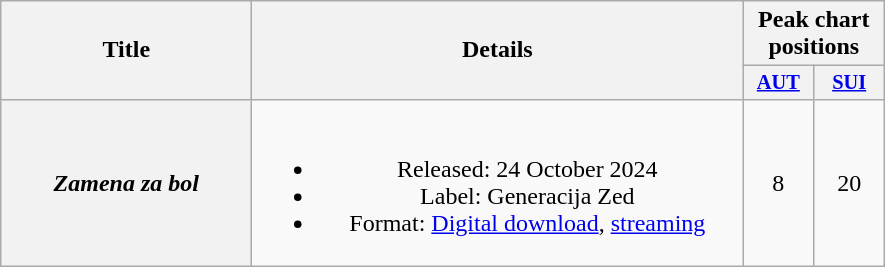<table class="wikitable plainrowheaders" style="text-align:center;" border="1">
<tr>
<th rowspan="2" scope="col" style="width:10em;">Title</th>
<th rowspan="2" scope="col" style="width:20em;">Details</th>
<th colspan="2"><strong>Peak chart positions</strong></th>
</tr>
<tr>
<th scope="col" style="width:3em; font-size:85%;"><a href='#'>AUT</a><br></th>
<th scope="col" style="width:3em; font-size:85%;"><a href='#'>SUI</a><br></th>
</tr>
<tr>
<th scope="row"><em>Zamena za bol</em></th>
<td><br><ul><li>Released: 24 October 2024</li><li>Label: Generacija Zed</li><li>Format: <a href='#'>Digital download</a>, <a href='#'>streaming</a></li></ul></td>
<td>8</td>
<td>20</td>
</tr>
</table>
